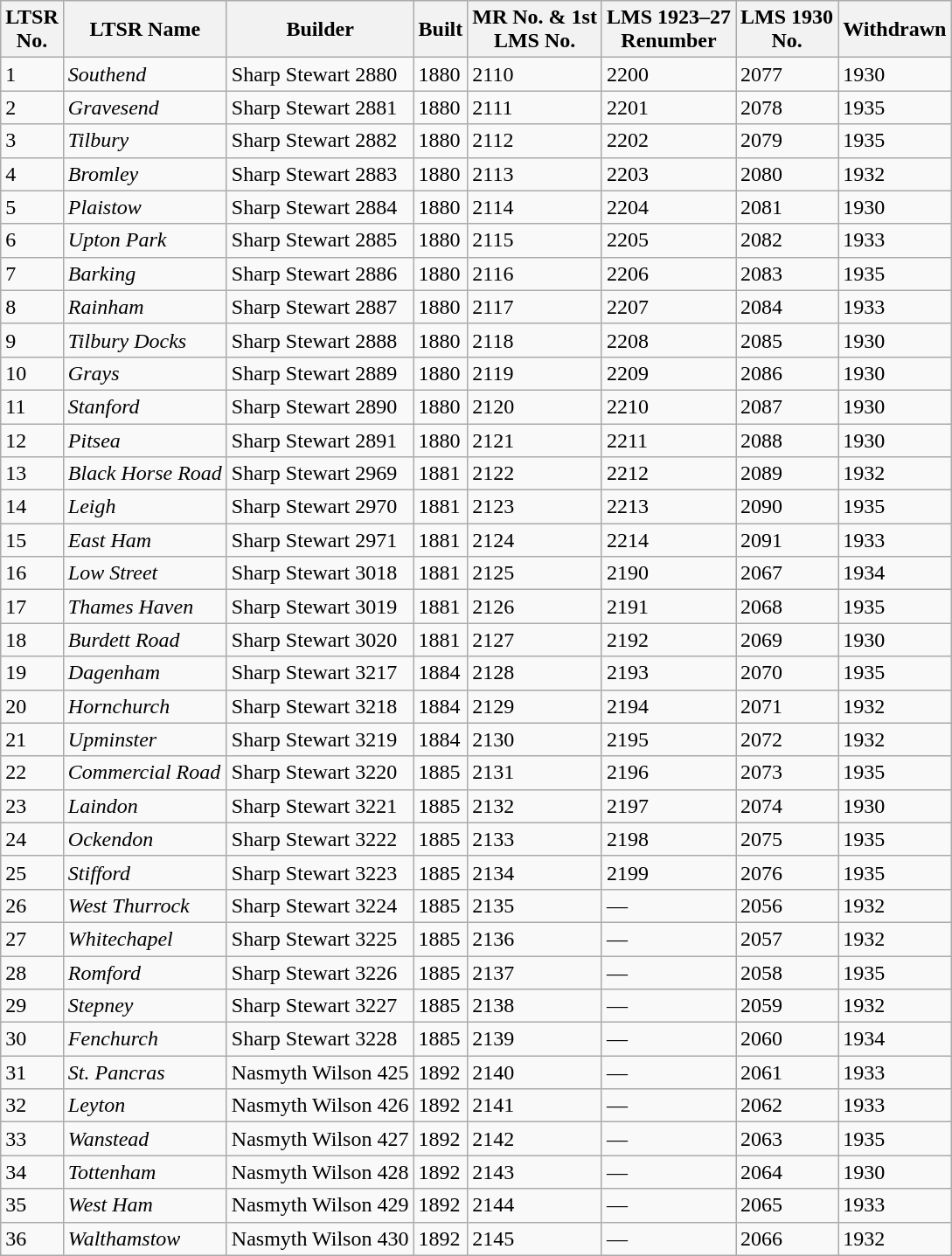<table class="wikitable sortable collapsible">
<tr>
<th>LTSR<br>No.</th>
<th>LTSR Name</th>
<th>Builder</th>
<th>Built</th>
<th>MR No. & 1st<br>LMS No.</th>
<th>LMS 1923–27<br>Renumber</th>
<th>LMS 1930<br>No.</th>
<th>Withdrawn</th>
</tr>
<tr>
<td>1</td>
<td><em>Southend</em></td>
<td>Sharp Stewart 2880</td>
<td>1880</td>
<td>2110</td>
<td>2200</td>
<td>2077</td>
<td>1930</td>
</tr>
<tr>
<td>2</td>
<td><em>Gravesend</em></td>
<td>Sharp Stewart 2881</td>
<td>1880</td>
<td>2111</td>
<td>2201</td>
<td>2078</td>
<td>1935</td>
</tr>
<tr>
<td>3</td>
<td><em>Tilbury</em></td>
<td>Sharp Stewart 2882</td>
<td>1880</td>
<td>2112</td>
<td>2202</td>
<td>2079</td>
<td>1935</td>
</tr>
<tr>
<td>4</td>
<td><em>Bromley</em></td>
<td>Sharp Stewart 2883</td>
<td>1880</td>
<td>2113</td>
<td>2203</td>
<td>2080</td>
<td>1932</td>
</tr>
<tr>
<td>5</td>
<td><em>Plaistow</em></td>
<td>Sharp Stewart 2884</td>
<td>1880</td>
<td>2114</td>
<td>2204</td>
<td>2081</td>
<td>1930</td>
</tr>
<tr>
<td>6</td>
<td><em>Upton Park</em></td>
<td>Sharp Stewart 2885</td>
<td>1880</td>
<td>2115</td>
<td>2205</td>
<td>2082</td>
<td>1933</td>
</tr>
<tr>
<td>7</td>
<td><em>Barking</em></td>
<td>Sharp Stewart 2886</td>
<td>1880</td>
<td>2116</td>
<td>2206</td>
<td>2083</td>
<td>1935</td>
</tr>
<tr>
<td>8</td>
<td><em>Rainham</em></td>
<td>Sharp Stewart 2887</td>
<td>1880</td>
<td>2117</td>
<td>2207</td>
<td>2084</td>
<td>1933</td>
</tr>
<tr>
<td>9</td>
<td><em>Tilbury Docks</em></td>
<td>Sharp Stewart 2888</td>
<td>1880</td>
<td>2118</td>
<td>2208</td>
<td>2085</td>
<td>1930</td>
</tr>
<tr>
<td>10</td>
<td><em>Grays</em></td>
<td>Sharp Stewart 2889</td>
<td>1880</td>
<td>2119</td>
<td>2209</td>
<td>2086</td>
<td>1930</td>
</tr>
<tr>
<td>11</td>
<td><em>Stanford</em></td>
<td>Sharp Stewart 2890</td>
<td>1880</td>
<td>2120</td>
<td>2210</td>
<td>2087</td>
<td>1930</td>
</tr>
<tr>
<td>12</td>
<td><em>Pitsea</em></td>
<td>Sharp Stewart 2891</td>
<td>1880</td>
<td>2121</td>
<td>2211</td>
<td>2088</td>
<td>1930</td>
</tr>
<tr>
<td>13</td>
<td><em>Black Horse Road</em></td>
<td>Sharp Stewart 2969</td>
<td>1881</td>
<td>2122</td>
<td>2212</td>
<td>2089</td>
<td>1932</td>
</tr>
<tr>
<td>14</td>
<td><em>Leigh</em></td>
<td>Sharp Stewart 2970</td>
<td>1881</td>
<td>2123</td>
<td>2213</td>
<td>2090</td>
<td>1935</td>
</tr>
<tr>
<td>15</td>
<td><em>East Ham</em></td>
<td>Sharp Stewart 2971</td>
<td>1881</td>
<td>2124</td>
<td>2214</td>
<td>2091</td>
<td>1933</td>
</tr>
<tr>
<td>16</td>
<td><em>Low Street</em></td>
<td>Sharp Stewart 3018</td>
<td>1881</td>
<td>2125</td>
<td>2190</td>
<td>2067</td>
<td>1934</td>
</tr>
<tr>
<td>17</td>
<td><em>Thames Haven</em></td>
<td>Sharp Stewart 3019</td>
<td>1881</td>
<td>2126</td>
<td>2191</td>
<td>2068</td>
<td>1935</td>
</tr>
<tr>
<td>18</td>
<td><em>Burdett Road</em></td>
<td>Sharp Stewart 3020</td>
<td>1881</td>
<td>2127</td>
<td>2192</td>
<td>2069</td>
<td>1930</td>
</tr>
<tr>
<td>19</td>
<td><em>Dagenham</em></td>
<td>Sharp Stewart 3217</td>
<td>1884</td>
<td>2128</td>
<td>2193</td>
<td>2070</td>
<td>1935</td>
</tr>
<tr>
<td>20</td>
<td><em>Hornchurch</em></td>
<td>Sharp Stewart 3218</td>
<td>1884</td>
<td>2129</td>
<td>2194</td>
<td>2071</td>
<td>1932</td>
</tr>
<tr>
<td>21</td>
<td><em>Upminster</em></td>
<td>Sharp Stewart 3219</td>
<td>1884</td>
<td>2130</td>
<td>2195</td>
<td>2072</td>
<td>1932</td>
</tr>
<tr>
<td>22</td>
<td><em>Commercial Road</em></td>
<td>Sharp Stewart 3220</td>
<td>1885</td>
<td>2131</td>
<td>2196</td>
<td>2073</td>
<td>1935</td>
</tr>
<tr>
<td>23</td>
<td><em>Laindon</em></td>
<td>Sharp Stewart 3221</td>
<td>1885</td>
<td>2132</td>
<td>2197</td>
<td>2074</td>
<td>1930</td>
</tr>
<tr>
<td>24</td>
<td><em>Ockendon</em></td>
<td>Sharp Stewart 3222</td>
<td>1885</td>
<td>2133</td>
<td>2198</td>
<td>2075</td>
<td>1935</td>
</tr>
<tr>
<td>25</td>
<td><em>Stifford</em></td>
<td>Sharp Stewart 3223</td>
<td>1885</td>
<td>2134</td>
<td>2199</td>
<td>2076</td>
<td>1935</td>
</tr>
<tr>
<td>26</td>
<td><em>West Thurrock</em></td>
<td>Sharp Stewart 3224</td>
<td>1885</td>
<td>2135</td>
<td>—</td>
<td>2056</td>
<td>1932</td>
</tr>
<tr>
<td>27</td>
<td><em>Whitechapel</em></td>
<td>Sharp Stewart 3225</td>
<td>1885</td>
<td>2136</td>
<td>—</td>
<td>2057</td>
<td>1932</td>
</tr>
<tr>
<td>28</td>
<td><em>Romford</em></td>
<td>Sharp Stewart 3226</td>
<td>1885</td>
<td>2137</td>
<td>—</td>
<td>2058</td>
<td>1935</td>
</tr>
<tr>
<td>29</td>
<td><em>Stepney</em></td>
<td>Sharp Stewart 3227</td>
<td>1885</td>
<td>2138</td>
<td>—</td>
<td>2059</td>
<td>1932</td>
</tr>
<tr>
<td>30</td>
<td><em>Fenchurch</em></td>
<td>Sharp Stewart 3228</td>
<td>1885</td>
<td>2139</td>
<td>—</td>
<td>2060</td>
<td>1934</td>
</tr>
<tr>
<td>31</td>
<td><em>St. Pancras</em></td>
<td>Nasmyth Wilson 425</td>
<td>1892</td>
<td>2140</td>
<td>—</td>
<td>2061</td>
<td>1933</td>
</tr>
<tr>
<td>32</td>
<td><em>Leyton</em></td>
<td>Nasmyth Wilson 426</td>
<td>1892</td>
<td>2141</td>
<td>—</td>
<td>2062</td>
<td>1933</td>
</tr>
<tr>
<td>33</td>
<td><em>Wanstead</em></td>
<td>Nasmyth Wilson 427</td>
<td>1892</td>
<td>2142</td>
<td>—</td>
<td>2063</td>
<td>1935</td>
</tr>
<tr>
<td>34</td>
<td><em>Tottenham</em></td>
<td>Nasmyth Wilson 428</td>
<td>1892</td>
<td>2143</td>
<td>—</td>
<td>2064</td>
<td>1930</td>
</tr>
<tr>
<td>35</td>
<td><em>West Ham</em></td>
<td>Nasmyth Wilson 429</td>
<td>1892</td>
<td>2144</td>
<td>—</td>
<td>2065</td>
<td>1933</td>
</tr>
<tr>
<td>36</td>
<td><em>Walthamstow</em></td>
<td>Nasmyth Wilson 430</td>
<td>1892</td>
<td>2145</td>
<td>—</td>
<td>2066</td>
<td>1932</td>
</tr>
</table>
